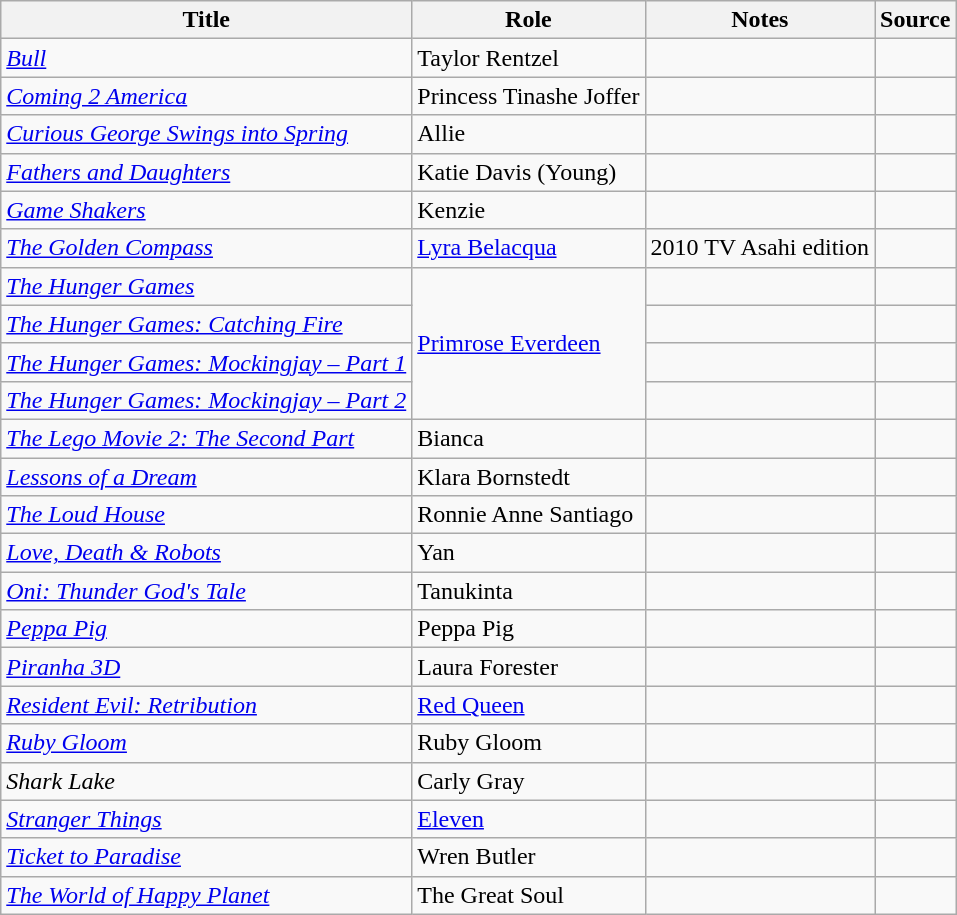<table class="wikitable sortable plainrowheaders">
<tr>
<th>Title</th>
<th>Role</th>
<th class="unsortable">Notes</th>
<th class="unsortable">Source</th>
</tr>
<tr>
<td><em><a href='#'>Bull</a></em></td>
<td>Taylor Rentzel</td>
<td></td>
<td></td>
</tr>
<tr>
<td><em><a href='#'>Coming 2 America</a></em></td>
<td>Princess Tinashe Joffer</td>
<td></td>
<td></td>
</tr>
<tr>
<td><em><a href='#'>Curious George Swings into Spring</a></em></td>
<td>Allie</td>
<td></td>
<td></td>
</tr>
<tr>
<td><em><a href='#'>Fathers and Daughters</a></em></td>
<td>Katie Davis (Young)</td>
<td></td>
<td></td>
</tr>
<tr>
<td><em><a href='#'>Game Shakers</a></em></td>
<td>Kenzie</td>
<td></td>
<td></td>
</tr>
<tr>
<td><em><a href='#'>The Golden Compass</a></em></td>
<td><a href='#'>Lyra Belacqua</a></td>
<td>2010 TV Asahi edition</td>
<td></td>
</tr>
<tr>
<td><em><a href='#'>The Hunger Games</a></em></td>
<td rowspan="4"><a href='#'>Primrose Everdeen</a></td>
<td></td>
<td></td>
</tr>
<tr>
<td><em><a href='#'>The Hunger Games: Catching Fire</a></em></td>
<td></td>
<td></td>
</tr>
<tr>
<td><em><a href='#'>The Hunger Games: Mockingjay – Part 1</a></em></td>
<td></td>
<td></td>
</tr>
<tr>
<td><em><a href='#'>The Hunger Games: Mockingjay – Part 2</a></em></td>
<td></td>
<td></td>
</tr>
<tr>
<td><em><a href='#'>The Lego Movie 2: The Second Part</a></em></td>
<td>Bianca</td>
<td></td>
<td></td>
</tr>
<tr>
<td><em><a href='#'>Lessons of a Dream</a></em></td>
<td>Klara Bornstedt</td>
<td></td>
<td></td>
</tr>
<tr>
<td><em><a href='#'>The Loud House</a></em></td>
<td>Ronnie Anne Santiago</td>
<td></td>
<td></td>
</tr>
<tr>
<td><em><a href='#'>Love, Death & Robots</a></em></td>
<td>Yan</td>
<td></td>
<td></td>
</tr>
<tr>
<td><em><a href='#'>Oni: Thunder God's Tale</a></em></td>
<td>Tanukinta</td>
<td></td>
<td></td>
</tr>
<tr>
<td><em><a href='#'>Peppa Pig</a></em></td>
<td>Peppa Pig</td>
<td></td>
<td></td>
</tr>
<tr>
<td><em><a href='#'>Piranha 3D</a></em></td>
<td>Laura Forester</td>
<td></td>
<td></td>
</tr>
<tr>
<td><em><a href='#'>Resident Evil: Retribution</a></em></td>
<td><a href='#'>Red Queen</a></td>
<td></td>
<td></td>
</tr>
<tr>
<td><em><a href='#'>Ruby Gloom</a></em></td>
<td>Ruby Gloom</td>
<td></td>
<td></td>
</tr>
<tr>
<td><em>Shark Lake</em></td>
<td>Carly Gray</td>
<td></td>
<td></td>
</tr>
<tr>
<td><em><a href='#'>Stranger Things</a></em></td>
<td><a href='#'>Eleven</a></td>
<td></td>
<td></td>
</tr>
<tr>
<td><em><a href='#'>Ticket to Paradise</a></em></td>
<td>Wren Butler</td>
<td></td>
<td></td>
</tr>
<tr>
<td><em><a href='#'>The World of Happy Planet</a></em></td>
<td>The Great Soul</td>
<td></td>
<td></td>
</tr>
</table>
